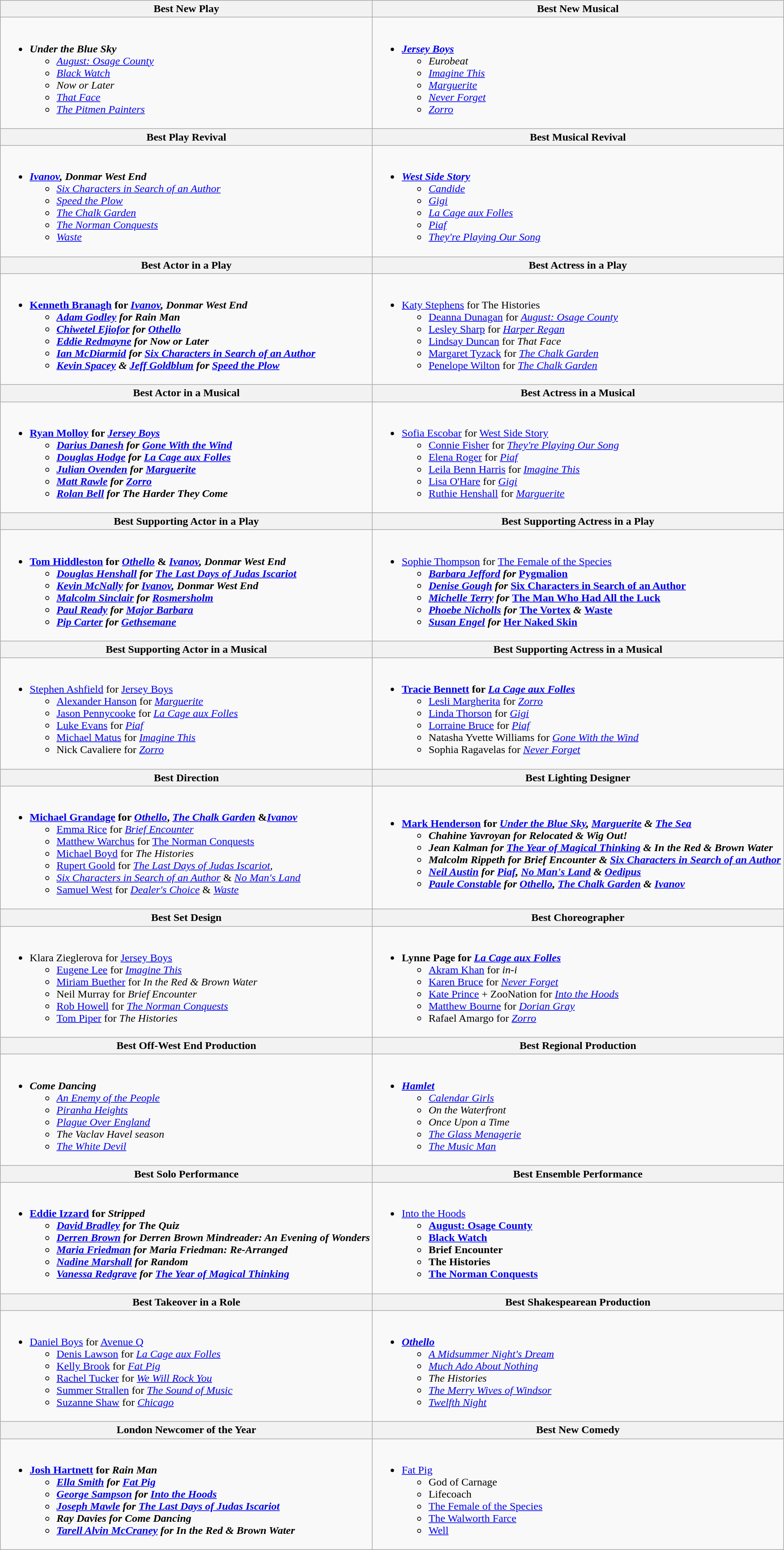<table class="wikitable">
<tr>
<th>Best New Play</th>
<th>Best New Musical</th>
</tr>
<tr>
<td><br><ul><li><strong><em>Under the Blue Sky</em></strong><ul><li><em><a href='#'>August: Osage County</a></em></li><li><em><a href='#'>Black Watch</a></em></li><li><em>Now or Later</em></li><li><em><a href='#'>That Face</a></em></li><li><em><a href='#'>The Pitmen Painters</a></em></li></ul></li></ul></td>
<td><br><ul><li><strong><em><a href='#'>Jersey Boys</a></em></strong><ul><li><em>Eurobeat</em></li><li><em><a href='#'>Imagine This</a></em></li><li><em><a href='#'>Marguerite</a></em></li><li><em><a href='#'>Never Forget</a></em></li><li><a href='#'><em>Zorro</em></a></li></ul></li></ul></td>
</tr>
<tr>
<th>Best Play Revival</th>
<th>Best Musical Revival</th>
</tr>
<tr>
<td><br><ul><li><strong><em><a href='#'>Ivanov</a>, Donmar West End</em></strong><ul><li><em><a href='#'>Six Characters in Search of an Author</a></em></li><li><em><a href='#'>Speed the Plow</a></em></li><li><em><a href='#'>The Chalk Garden</a></em></li><li><em><a href='#'>The Norman Conquests</a></em></li><li><a href='#'><em>Waste</em></a></li></ul></li></ul></td>
<td><br><ul><li><strong><em><a href='#'>West Side Story</a></em></strong><ul><li><em><a href='#'>Candide</a></em></li><li><em><a href='#'>Gigi</a></em></li><li><a href='#'><em>La Cage aux Folles</em></a></li><li><em><a href='#'>Piaf</a></em></li><li><a href='#'><em>They're Playing Our Song</em></a></li></ul></li></ul></td>
</tr>
<tr>
<th>Best Actor in a Play</th>
<th>Best Actress in a Play</th>
</tr>
<tr>
<td><br><ul><li><strong><a href='#'>Kenneth Branagh</a> for <a href='#'><em>Ivanov</em></a><em>, Donmar West End<strong><em><ul><li><a href='#'>Adam Godley</a> for </em>Rain Man<em></li><li><a href='#'>Chiwetel Ejiofor</a> for </em><a href='#'>Othello</a><em></li><li><a href='#'>Eddie Redmayne</a> for </em>Now or Later<em></li><li><a href='#'>Ian McDiarmid</a> for </em><a href='#'>Six Characters in Search of an Author</a><em></li><li><a href='#'>Kevin Spacey</a> & <a href='#'>Jeff Goldblum</a> for <a href='#'></em>Speed the Plow<em></a></li></ul></li></ul></td>
<td><br><ul><li></strong><a href='#'>Katy Stephens</a> for </em>The Histories</em></strong><ul><li><a href='#'>Deanna Dunagan</a> for <em><a href='#'>August: Osage County</a></em></li><li><a href='#'>Lesley Sharp</a> for <em><a href='#'>Harper Regan</a></em></li><li><a href='#'>Lindsay Duncan</a> for <em>That Face</em></li><li><a href='#'>Margaret Tyzack</a> for <em><a href='#'>The Chalk Garden</a></em></li><li><a href='#'>Penelope Wilton</a> for <em><a href='#'>The Chalk Garden</a></em></li></ul></li></ul></td>
</tr>
<tr>
<th>Best Actor in a Musical</th>
<th>Best Actress in a Musical</th>
</tr>
<tr>
<td><br><ul><li><strong><a href='#'>Ryan Molloy</a> for <em><a href='#'>Jersey Boys</a><strong><em><ul><li><a href='#'>Darius Danesh</a> for <a href='#'></em>Gone With the Wind<em></a></li><li><a href='#'>Douglas Hodge</a> for <a href='#'></em>La Cage aux Folles<em></a></li><li><a href='#'>Julian Ovenden</a> for <a href='#'></em>Marguerite<em></a></li><li><a href='#'>Matt Rawle</a> for <a href='#'></em>Zorro<em></a></li><li><a href='#'>Rolan Bell</a> for </em>The Harder They Come<em></li></ul></li></ul></td>
<td><br><ul><li></strong><a href='#'>Sofia Escobar</a> for </em><a href='#'>West Side Story</a></em></strong><ul><li><a href='#'>Connie Fisher</a> for <em><a href='#'>They're Playing Our Song</a></em></li><li><a href='#'>Elena Roger</a> for <em><a href='#'>Piaf</a></em></li><li><a href='#'>Leila Benn Harris</a> for <em><a href='#'>Imagine This</a></em></li><li><a href='#'>Lisa O'Hare</a> for <a href='#'><em>Gigi</em></a></li><li><a href='#'>Ruthie Henshall</a> for <a href='#'><em>Marguerite</em></a></li></ul></li></ul></td>
</tr>
<tr>
<th>Best Supporting Actor in a Play</th>
<th>Best Supporting Actress in a Play</th>
</tr>
<tr>
<td><br><ul><li><strong><a href='#'>Tom Hiddleston</a> for <em><a href='#'>Othello</a></em> & <a href='#'><em>Ivanov</em></a><em>, Donmar West End<strong><em><ul><li><a href='#'>Douglas Henshall</a> for </em><a href='#'>The Last Days of Judas Iscariot</a><em></li><li><a href='#'>Kevin McNally</a> for <a href='#'></em>Ivanov<em></a></em>, Donmar West End<em></li><li><a href='#'>Malcolm Sinclair</a> for </em><a href='#'>Rosmersholm</a><em></li><li><a href='#'>Paul Ready</a> for </em><a href='#'>Major Barbara</a><em></li><li><a href='#'>Pip Carter</a> for <a href='#'></em>Gethsemane<em></a></li></ul></li></ul></td>
<td><br><ul><li></strong><a href='#'>Sophie Thompson</a> for <a href='#'></em>The Female of the Species<em></a><strong><ul><li><a href='#'>Barbara Jefford</a> for <a href='#'></em>Pygmalion<em></a></li><li><a href='#'>Denise Gough</a> for </em><a href='#'>Six Characters in Search of an Author</a><em></li><li><a href='#'>Michelle Terry</a> for </em><a href='#'>The Man Who Had All the Luck</a><em></li><li><a href='#'>Phoebe Nicholls</a> for </em><a href='#'>The Vortex</a><em> & <a href='#'></em>Waste<em></a></li><li><a href='#'>Susan Engel</a> for </em><a href='#'>Her Naked Skin</a><em></li></ul></li></ul></td>
</tr>
<tr>
<th>Best Supporting Actor in a Musical</th>
<th>Best Supporting Actress in a Musical</th>
</tr>
<tr>
<td><br><ul><li></strong><a href='#'>Stephen Ashfield</a> for </em><a href='#'>Jersey Boys</a></em></strong><ul><li><a href='#'>Alexander Hanson</a> for <a href='#'><em>Marguerite</em></a></li><li><a href='#'>Jason Pennycooke</a> for <a href='#'><em>La Cage aux Folles</em></a></li><li><a href='#'>Luke Evans</a> for <em><a href='#'>Piaf</a></em></li><li><a href='#'>Michael Matus</a> for <em><a href='#'>Imagine This</a></em></li><li>Nick Cavaliere for <a href='#'><em>Zorro</em></a></li></ul></li></ul></td>
<td><br><ul><li><strong><a href='#'>Tracie Bennett</a> for <a href='#'><em>La Cage aux Folles</em></a></strong><ul><li><a href='#'>Lesli Margherita</a> for <a href='#'><em>Zorro</em></a></li><li><a href='#'>Linda Thorson</a> for <a href='#'><em>Gigi</em></a></li><li><a href='#'>Lorraine Bruce</a> for <em><a href='#'>Piaf</a></em></li><li>Natasha Yvette Williams for <a href='#'><em>Gone With the Wind</em></a></li><li>Sophia Ragavelas for <a href='#'><em>Never Forget</em></a></li></ul></li></ul></td>
</tr>
<tr>
<th>Best Direction</th>
<th>Best Lighting Designer</th>
</tr>
<tr>
<td><br><ul><li><strong><a href='#'>Michael Grandage</a> for <em><a href='#'>Othello</a></em>, <em><a href='#'>The Chalk Garden</a></em> &<a href='#'><em>Ivanov</em></a></strong><ul><li><a href='#'>Emma Rice</a> for <em><a href='#'>Brief Encounter</a></em></li><li><a href='#'>Matthew Warchus</a> for <a href='#'>The Norman Conquests</a></li><li><a href='#'>Michael Boyd</a> for <em>The Histories</em></li><li><a href='#'>Rupert Goold</a> for <em><a href='#'>The Last Days of Judas Iscariot</a>,</em></li><li><em><a href='#'>Six Characters in Search of an Author</a></em> & <a href='#'><em>No Man's Land</em></a></li><li><a href='#'>Samuel West</a> for <em><a href='#'>Dealer's Choice</a></em> & <a href='#'><em>Waste</em></a></li></ul></li></ul></td>
<td><br><ul><li><strong><a href='#'>Mark Henderson</a> for <em><a href='#'>Under the Blue Sky</a>, <a href='#'>Marguerite</a> & <a href='#'>The Sea</a><strong><em><ul><li>Chahine Yavroyan for </em>Relocated & Wig Out!<em></li><li>Jean Kalman for </em><a href='#'>The Year of Magical Thinking</a> & In the Red & Brown Water<em></li><li>Malcolm Rippeth for </em>Brief Encounter & <a href='#'>Six Characters in Search of an Author</a><em></li><li><a href='#'>Neil Austin</a> for </em><a href='#'>Piaf</a>, <a href='#'>No Man's Land</a> & <a href='#'>Oedipus</a><em></li><li><a href='#'>Paule Constable</a> for </em><a href='#'>Othello</a>, <a href='#'>The Chalk Garden</a> & <a href='#'>Ivanov</a><em></li></ul></li></ul></td>
</tr>
<tr>
<th>Best Set Design</th>
<th>Best Choreographer</th>
</tr>
<tr>
<td><br><ul><li></strong>Klara Zieglerova for </em><a href='#'>Jersey Boys</a></em></strong><ul><li><a href='#'>Eugene Lee</a> for <em><a href='#'>Imagine This</a></em></li><li><a href='#'>Miriam Buether</a> for <em>In the Red & Brown Water</em></li><li>Neil Murray for <em>Brief Encounter</em></li><li><a href='#'>Rob Howell</a> for <em><a href='#'>The Norman Conquests</a></em></li><li><a href='#'>Tom Piper</a> for <em>The Histories</em></li></ul></li></ul></td>
<td><br><ul><li><strong>Lynne Page for <a href='#'><em>La Cage aux Folles</em></a></strong><ul><li><a href='#'>Akram Khan</a> for <em>in-i</em></li><li><a href='#'>Karen Bruce</a> for <a href='#'><em>Never Forget</em></a></li><li><a href='#'>Kate Prince</a> + ZooNation for <em><a href='#'>Into the Hoods</a></em></li><li><a href='#'>Matthew Bourne</a> for <a href='#'><em>Dorian Gray</em></a></li><li>Rafael Amargo for <a href='#'><em>Zorro</em></a></li></ul></li></ul></td>
</tr>
<tr>
<th>Best Off-West End Production</th>
<th>Best Regional Production</th>
</tr>
<tr>
<td><br><ul><li><strong><em>Come Dancing</em></strong><ul><li><em><a href='#'>An Enemy of the People</a></em></li><li><em><a href='#'>Piranha Heights</a></em></li><li><em><a href='#'>Plague Over England</a></em></li><li><em>The Vaclav Havel season</em></li><li><em><a href='#'>The White Devil</a></em></li></ul></li></ul></td>
<td><br><ul><li><strong><em><a href='#'>Hamlet</a></em></strong><ul><li><em><a href='#'>Calendar Girls</a></em></li><li><em>On the Waterfront</em></li><li><em>Once Upon a Time</em></li><li><em><a href='#'>The Glass Menagerie</a></em></li><li><em><a href='#'>The Music Man</a></em></li></ul></li></ul></td>
</tr>
<tr>
<th>Best Solo Performance</th>
<th>Best Ensemble Performance</th>
</tr>
<tr>
<td><br><ul><li><strong><a href='#'>Eddie Izzard</a> for <em>Stripped<strong><em><ul><li><a href='#'>David Bradley</a> for </em>The Quiz<em></li><li><a href='#'>Derren Brown</a> for </em>Derren Brown Mindreader: An Evening of Wonders<em></li><li><a href='#'>Maria Friedman</a> for </em>Maria Friedman: Re-Arranged<em></li><li><a href='#'>Nadine Marshall</a> for </em>Random<em></li><li><a href='#'>Vanessa Redgrave</a> for </em><a href='#'>The Year of Magical Thinking</a><em></li></ul></li></ul></td>
<td><br><ul><li></em></strong><a href='#'>Into the Hoods</a><strong><em><ul><li></em><a href='#'>August: Osage County</a><em></li><li></em><a href='#'>Black Watch</a><em></li><li></em>Brief Encounter<em></li><li></em>The Histories<em></li><li></em><a href='#'>The Norman Conquests</a><em></li></ul></li></ul></td>
</tr>
<tr>
<th>Best Takeover in a Role</th>
<th>Best Shakespearean Production</th>
</tr>
<tr>
<td><br><ul><li></strong><a href='#'>Daniel Boys</a> for </em><a href='#'>Avenue Q</a></em></strong><ul><li><a href='#'>Denis Lawson</a> for <a href='#'><em>La Cage aux Folles</em></a></li><li><a href='#'>Kelly Brook</a> for <em><a href='#'>Fat Pig</a></em></li><li><a href='#'>Rachel Tucker</a> for <a href='#'><em>We Will Rock You</em></a></li><li><a href='#'>Summer Strallen</a> for <em><a href='#'>The Sound of Music</a></em></li><li><a href='#'>Suzanne Shaw</a> for <a href='#'><em>Chicago</em></a></li></ul></li></ul></td>
<td><br><ul><li><strong><em><a href='#'>Othello</a></em></strong><ul><li><em><a href='#'>A Midsummer Night's Dream</a></em></li><li><em><a href='#'>Much Ado About Nothing</a></em></li><li><em>The Histories</em></li><li><em><a href='#'>The Merry Wives of Windsor</a></em></li><li><em><a href='#'>Twelfth Night</a></em></li></ul></li></ul></td>
</tr>
<tr>
<th>London Newcomer of the Year</th>
<th>Best New Comedy</th>
</tr>
<tr>
<td><br><ul><li><strong><a href='#'>Josh Hartnett</a> for <em>Rain Man<strong><em><ul><li><a href='#'>Ella Smith</a> for </em><a href='#'>Fat Pig</a><em></li><li><a href='#'>George Sampson</a> for </em><a href='#'>Into the Hoods</a><em></li><li><a href='#'>Joseph Mawle</a> for </em><a href='#'>The Last Days of Judas Iscariot</a><em></li><li>Ray Davies for </em>Come Dancing<em></li><li><a href='#'>Tarell Alvin McCraney</a> for </em>In the Red & Brown Water<em></li></ul></li></ul></td>
<td><br><ul><li></em><a href='#'>Fat Pig</a><em><ul><li></em>God of Carnage<em></li><li></em>Lifecoach<em></li><li></em><a href='#'>The Female of the Species</a><em></li><li></em><a href='#'>The Walworth Farce</a><em></li><li></em><a href='#'>Well</a><em></li></ul></li></ul></td>
</tr>
</table>
